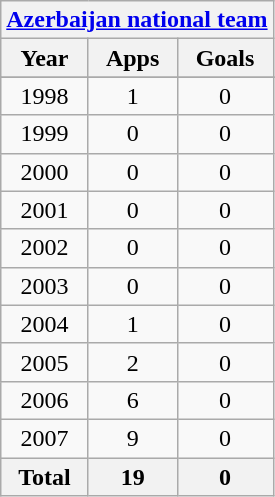<table class="wikitable" style="text-align:center">
<tr>
<th colspan=3><a href='#'>Azerbaijan national team</a></th>
</tr>
<tr>
<th>Year</th>
<th>Apps</th>
<th>Goals</th>
</tr>
<tr>
</tr>
<tr>
<td>1998</td>
<td>1</td>
<td>0</td>
</tr>
<tr>
<td>1999</td>
<td>0</td>
<td>0</td>
</tr>
<tr>
<td>2000</td>
<td>0</td>
<td>0</td>
</tr>
<tr>
<td>2001</td>
<td>0</td>
<td>0</td>
</tr>
<tr>
<td>2002</td>
<td>0</td>
<td>0</td>
</tr>
<tr>
<td>2003</td>
<td>0</td>
<td>0</td>
</tr>
<tr>
<td>2004</td>
<td>1</td>
<td>0</td>
</tr>
<tr>
<td>2005</td>
<td>2</td>
<td>0</td>
</tr>
<tr>
<td>2006</td>
<td>6</td>
<td>0</td>
</tr>
<tr>
<td>2007</td>
<td>9</td>
<td>0</td>
</tr>
<tr>
<th>Total</th>
<th>19</th>
<th>0</th>
</tr>
</table>
